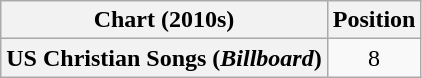<table class="wikitable plainrowheaders" style="text-align:center">
<tr>
<th scope="col">Chart (2010s)</th>
<th scope="col">Position</th>
</tr>
<tr>
<th scope="row">US Christian Songs (<em>Billboard</em>)</th>
<td>8</td>
</tr>
</table>
